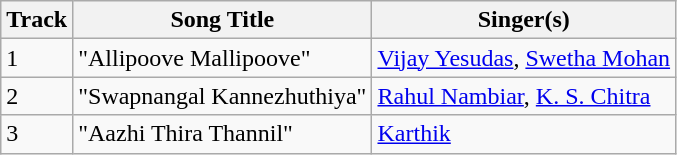<table class="wikitable">
<tr>
<th>Track</th>
<th>Song Title</th>
<th>Singer(s)</th>
</tr>
<tr>
<td>1</td>
<td>"Allipoove Mallipoove"</td>
<td><a href='#'>Vijay Yesudas</a>, <a href='#'>Swetha Mohan</a></td>
</tr>
<tr>
<td>2</td>
<td>"Swapnangal Kannezhuthiya"</td>
<td><a href='#'>Rahul Nambiar</a>, <a href='#'>K. S. Chitra</a></td>
</tr>
<tr>
<td>3</td>
<td>"Aazhi Thira Thannil"</td>
<td><a href='#'>Karthik</a></td>
</tr>
</table>
